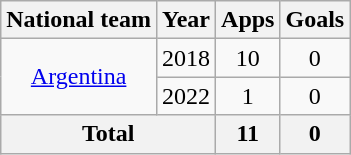<table class="wikitable" style="text-align:center">
<tr>
<th>National team</th>
<th>Year</th>
<th>Apps</th>
<th>Goals</th>
</tr>
<tr>
<td rowspan=2><a href='#'>Argentina</a></td>
<td>2018</td>
<td>10</td>
<td>0</td>
</tr>
<tr>
<td>2022</td>
<td>1</td>
<td>0</td>
</tr>
<tr>
<th colspan=2>Total</th>
<th>11</th>
<th>0</th>
</tr>
</table>
